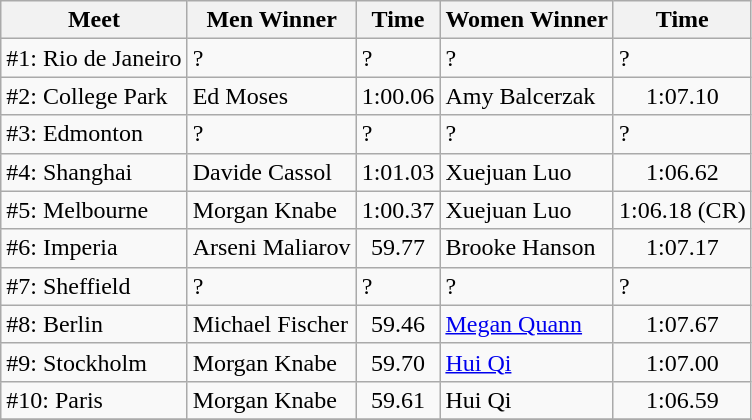<table class=wikitable>
<tr>
<th>Meet</th>
<th>Men Winner</th>
<th>Time</th>
<th>Women Winner</th>
<th>Time</th>
</tr>
<tr>
<td>#1: Rio de Janeiro</td>
<td ?>?</td>
<td ?>?</td>
<td ?>?</td>
<td ?>?</td>
</tr>
<tr>
<td>#2: College Park</td>
<td> Ed Moses</td>
<td align=center>1:00.06</td>
<td> Amy Balcerzak</td>
<td align=center>1:07.10</td>
</tr>
<tr>
<td>#3: Edmonton</td>
<td ?>?</td>
<td ?>?</td>
<td ?>?</td>
<td ?>?</td>
</tr>
<tr>
<td>#4: Shanghai</td>
<td> Davide Cassol</td>
<td align=center>1:01.03</td>
<td> Xuejuan Luo</td>
<td align=center>1:06.62</td>
</tr>
<tr>
<td>#5: Melbourne</td>
<td> Morgan Knabe</td>
<td align=center>1:00.37</td>
<td> Xuejuan Luo</td>
<td align=center>1:06.18 (CR)</td>
</tr>
<tr>
<td>#6: Imperia</td>
<td> Arseni Maliarov</td>
<td align=center>59.77</td>
<td> Brooke Hanson</td>
<td align=center>1:07.17</td>
</tr>
<tr>
<td>#7: Sheffield</td>
<td ?>?</td>
<td ?>?</td>
<td ?>?</td>
<td ?>?</td>
</tr>
<tr>
<td>#8: Berlin</td>
<td> Michael Fischer</td>
<td align=center>59.46</td>
<td> <a href='#'>Megan Quann</a></td>
<td align=center>1:07.67</td>
</tr>
<tr>
<td>#9: Stockholm</td>
<td> Morgan Knabe</td>
<td align=center>59.70</td>
<td> <a href='#'>Hui Qi</a></td>
<td align=center>1:07.00</td>
</tr>
<tr>
<td>#10: Paris</td>
<td> Morgan Knabe</td>
<td align=center>59.61</td>
<td> Hui Qi</td>
<td align=center>1:06.59</td>
</tr>
<tr>
</tr>
</table>
